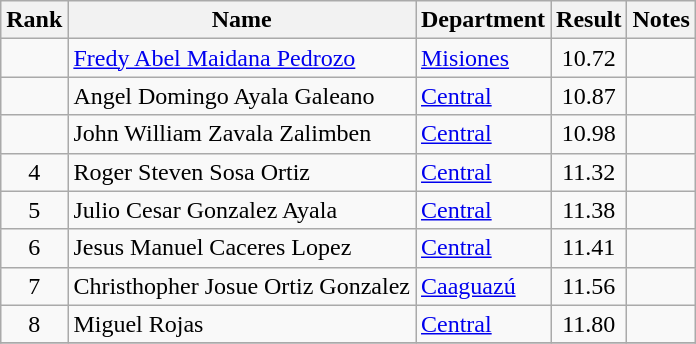<table class="wikitable" style="text-align:center">
<tr>
<th>Rank</th>
<th>Name</th>
<th>Department</th>
<th>Result</th>
<th>Notes</th>
</tr>
<tr>
<td></td>
<td align="left"><a href='#'>Fredy Abel Maidana Pedrozo</a></td>
<td align="left"><a href='#'>Misiones</a></td>
<td>10.72</td>
<td></td>
</tr>
<tr>
<td></td>
<td align="left">Angel Domingo Ayala Galeano</td>
<td align="left"><a href='#'>Central</a></td>
<td>10.87</td>
<td></td>
</tr>
<tr>
<td></td>
<td align="left">John William Zavala Zalimben</td>
<td align="left"><a href='#'>Central</a></td>
<td>10.98</td>
<td></td>
</tr>
<tr>
<td>4</td>
<td align="left">Roger Steven Sosa Ortiz</td>
<td align="left"><a href='#'>Central</a></td>
<td>11.32</td>
<td></td>
</tr>
<tr>
<td>5</td>
<td align="left">Julio Cesar Gonzalez Ayala</td>
<td align="left"><a href='#'>Central</a></td>
<td>11.38</td>
<td></td>
</tr>
<tr>
<td>6</td>
<td align="left">Jesus Manuel Caceres Lopez</td>
<td align="left"><a href='#'>Central</a></td>
<td>11.41</td>
<td></td>
</tr>
<tr>
<td>7</td>
<td align="left">Christhopher Josue Ortiz Gonzalez</td>
<td align="left"><a href='#'>Caaguazú</a></td>
<td>11.56</td>
<td></td>
</tr>
<tr>
<td>8</td>
<td align="left">Miguel Rojas</td>
<td align="left"><a href='#'>Central</a></td>
<td>11.80</td>
<td></td>
</tr>
<tr>
</tr>
</table>
